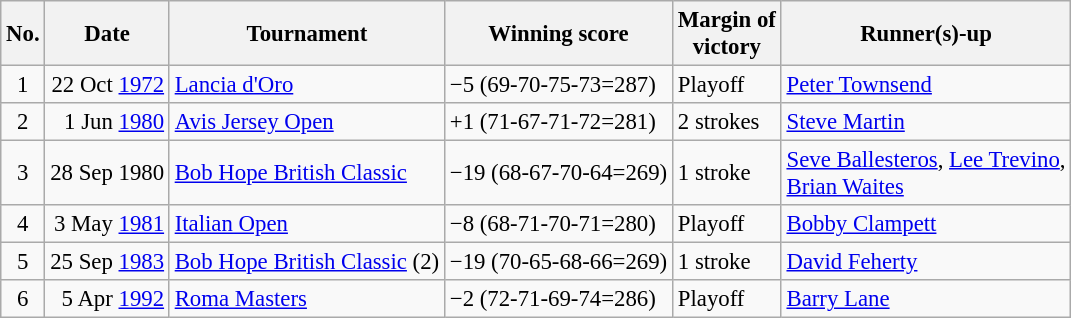<table class="wikitable" style="font-size:95%;">
<tr>
<th>No.</th>
<th>Date</th>
<th>Tournament</th>
<th>Winning score</th>
<th>Margin of<br>victory</th>
<th>Runner(s)-up</th>
</tr>
<tr>
<td align=center>1</td>
<td align=right>22 Oct <a href='#'>1972</a></td>
<td><a href='#'>Lancia d'Oro</a></td>
<td>−5 (69-70-75-73=287)</td>
<td>Playoff</td>
<td> <a href='#'>Peter Townsend</a></td>
</tr>
<tr>
<td align=center>2</td>
<td align=right>1 Jun <a href='#'>1980</a></td>
<td><a href='#'>Avis Jersey Open</a></td>
<td>+1 (71-67-71-72=281)</td>
<td>2 strokes</td>
<td> <a href='#'>Steve Martin</a></td>
</tr>
<tr>
<td align=center>3</td>
<td align=right>28 Sep 1980</td>
<td><a href='#'>Bob Hope British Classic</a></td>
<td>−19 (68-67-70-64=269)</td>
<td>1 stroke</td>
<td> <a href='#'>Seve Ballesteros</a>,  <a href='#'>Lee Trevino</a>,<br> <a href='#'>Brian Waites</a></td>
</tr>
<tr>
<td align=center>4</td>
<td align=right>3 May <a href='#'>1981</a></td>
<td><a href='#'>Italian Open</a></td>
<td>−8 (68-71-70-71=280)</td>
<td>Playoff</td>
<td> <a href='#'>Bobby Clampett</a></td>
</tr>
<tr>
<td align=center>5</td>
<td align=right>25 Sep <a href='#'>1983</a></td>
<td><a href='#'>Bob Hope British Classic</a> (2)</td>
<td>−19 (70-65-68-66=269)</td>
<td>1 stroke</td>
<td> <a href='#'>David Feherty</a></td>
</tr>
<tr>
<td align=center>6</td>
<td align=right>5 Apr <a href='#'>1992</a></td>
<td><a href='#'>Roma Masters</a></td>
<td>−2 (72-71-69-74=286)</td>
<td>Playoff</td>
<td> <a href='#'>Barry Lane</a></td>
</tr>
</table>
